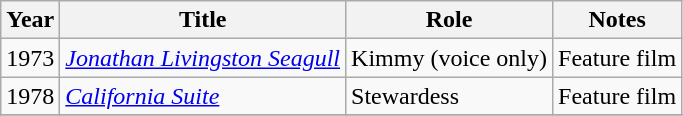<table class="wikitable">
<tr>
<th>Year</th>
<th>Title</th>
<th>Role</th>
<th>Notes</th>
</tr>
<tr>
<td>1973</td>
<td><em><a href='#'>Jonathan Livingston Seagull</a></em></td>
<td>Kimmy (voice only)</td>
<td>Feature film</td>
</tr>
<tr>
<td>1978</td>
<td><em><a href='#'>California Suite</a></em></td>
<td>Stewardess</td>
<td>Feature film</td>
</tr>
<tr>
</tr>
</table>
